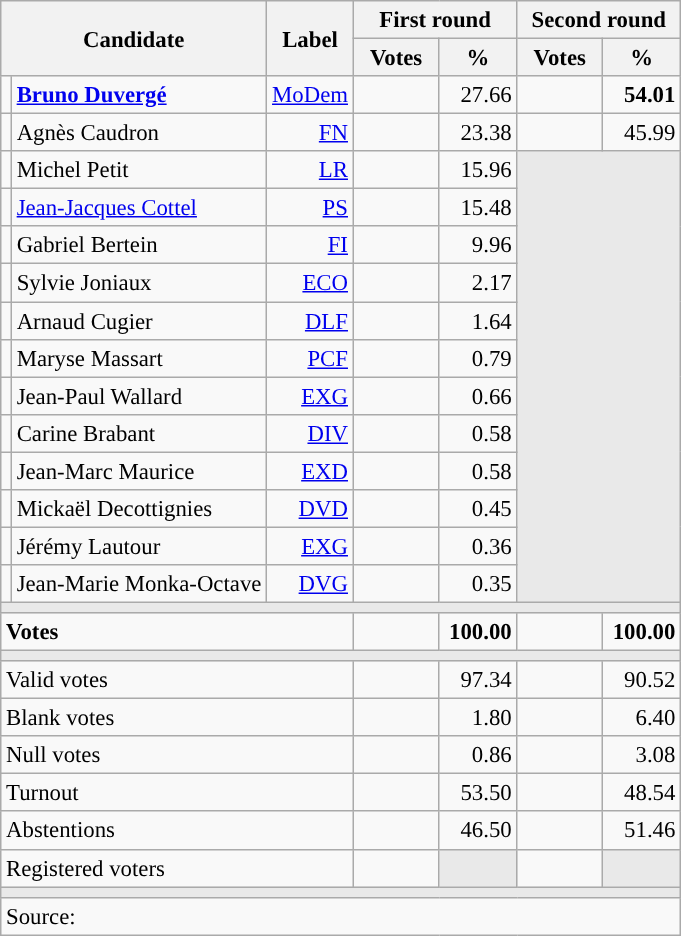<table class="wikitable" style="text-align:right;font-size:95%;">
<tr>
<th rowspan="2" colspan="2">Candidate</th>
<th rowspan="2">Label</th>
<th colspan="2">First round</th>
<th colspan="2">Second round</th>
</tr>
<tr>
<th style="width:50px;">Votes</th>
<th style="width:45px;">%</th>
<th style="width:50px;">Votes</th>
<th style="width:45px;">%</th>
</tr>
<tr>
<td style="color:inherit;background:"></td>
<td style="text-align:left;"><strong><a href='#'>Bruno Duvergé</a></strong></td>
<td><a href='#'>MoDem</a></td>
<td></td>
<td>27.66</td>
<td><strong></strong></td>
<td><strong>54.01</strong></td>
</tr>
<tr>
<td style="color:inherit;background:"></td>
<td style="text-align:left;">Agnès Caudron</td>
<td><a href='#'>FN</a></td>
<td></td>
<td>23.38</td>
<td></td>
<td>45.99</td>
</tr>
<tr>
<td style="color:inherit;background:"></td>
<td style="text-align:left;">Michel Petit</td>
<td><a href='#'>LR</a></td>
<td></td>
<td>15.96</td>
<td colspan="2" rowspan="12" style="background:#E9E9E9;"></td>
</tr>
<tr>
<td style="color:inherit;background:"></td>
<td style="text-align:left;"><a href='#'>Jean-Jacques Cottel</a></td>
<td><a href='#'>PS</a></td>
<td></td>
<td>15.48</td>
</tr>
<tr>
<td style="color:inherit;background:"></td>
<td style="text-align:left;">Gabriel Bertein</td>
<td><a href='#'>FI</a></td>
<td></td>
<td>9.96</td>
</tr>
<tr>
<td style="color:inherit;background:"></td>
<td style="text-align:left;">Sylvie Joniaux</td>
<td><a href='#'>ECO</a></td>
<td></td>
<td>2.17</td>
</tr>
<tr>
<td style="color:inherit;background:"></td>
<td style="text-align:left;">Arnaud Cugier</td>
<td><a href='#'>DLF</a></td>
<td></td>
<td>1.64</td>
</tr>
<tr>
<td style="color:inherit;background:"></td>
<td style="text-align:left;">Maryse Massart</td>
<td><a href='#'>PCF</a></td>
<td></td>
<td>0.79</td>
</tr>
<tr>
<td style="color:inherit;background:"></td>
<td style="text-align:left;">Jean-Paul Wallard</td>
<td><a href='#'>EXG</a></td>
<td></td>
<td>0.66</td>
</tr>
<tr>
<td style="color:inherit;background:"></td>
<td style="text-align:left;">Carine Brabant</td>
<td><a href='#'>DIV</a></td>
<td></td>
<td>0.58</td>
</tr>
<tr>
<td style="color:inherit;background:"></td>
<td style="text-align:left;">Jean-Marc Maurice</td>
<td><a href='#'>EXD</a></td>
<td></td>
<td>0.58</td>
</tr>
<tr>
<td style="color:inherit;background:"></td>
<td style="text-align:left;">Mickaël Decottignies</td>
<td><a href='#'>DVD</a></td>
<td></td>
<td>0.45</td>
</tr>
<tr>
<td style="color:inherit;background:"></td>
<td style="text-align:left;">Jérémy Lautour</td>
<td><a href='#'>EXG</a></td>
<td></td>
<td>0.36</td>
</tr>
<tr>
<td style="color:inherit;background:"></td>
<td style="text-align:left;">Jean-Marie Monka-Octave</td>
<td><a href='#'>DVG</a></td>
<td></td>
<td>0.35</td>
</tr>
<tr>
<td colspan="7" style="background:#E9E9E9;"></td>
</tr>
<tr style="font-weight:bold;">
<td colspan="3" style="text-align:left;">Votes</td>
<td></td>
<td>100.00</td>
<td></td>
<td>100.00</td>
</tr>
<tr>
<td colspan="7" style="background:#E9E9E9;"></td>
</tr>
<tr>
<td colspan="3" style="text-align:left;">Valid votes</td>
<td></td>
<td>97.34</td>
<td></td>
<td>90.52</td>
</tr>
<tr>
<td colspan="3" style="text-align:left;">Blank votes</td>
<td></td>
<td>1.80</td>
<td></td>
<td>6.40</td>
</tr>
<tr>
<td colspan="3" style="text-align:left;">Null votes</td>
<td></td>
<td>0.86</td>
<td></td>
<td>3.08</td>
</tr>
<tr>
<td colspan="3" style="text-align:left;">Turnout</td>
<td></td>
<td>53.50</td>
<td></td>
<td>48.54</td>
</tr>
<tr>
<td colspan="3" style="text-align:left;">Abstentions</td>
<td></td>
<td>46.50</td>
<td></td>
<td>51.46</td>
</tr>
<tr>
<td colspan="3" style="text-align:left;">Registered voters</td>
<td></td>
<td style="background:#E9E9E9;"></td>
<td></td>
<td style="background:#E9E9E9;"></td>
</tr>
<tr>
<td colspan="7" style="background:#E9E9E9;"></td>
</tr>
<tr>
<td colspan="7" style="text-align:left;">Source: </td>
</tr>
</table>
